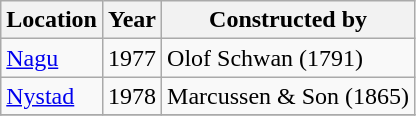<table class="wikitable">
<tr>
<th>Location</th>
<th>Year</th>
<th>Constructed by</th>
</tr>
<tr>
<td><a href='#'>Nagu</a></td>
<td>1977</td>
<td>Olof Schwan (1791)</td>
</tr>
<tr>
<td><a href='#'>Nystad</a></td>
<td>1978</td>
<td>Marcussen & Son (1865)</td>
</tr>
<tr>
</tr>
</table>
